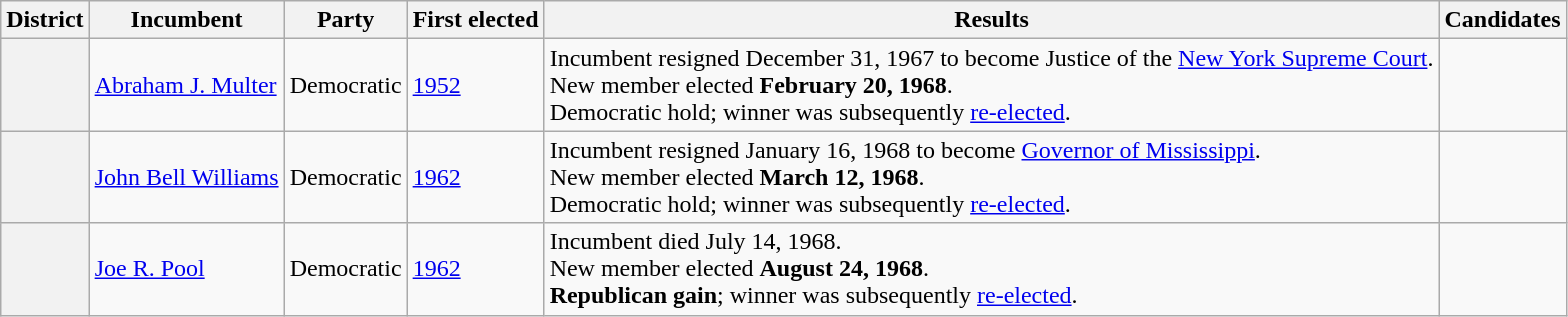<table class=wikitable>
<tr valign=bottom>
<th>District</th>
<th>Incumbent</th>
<th>Party</th>
<th>First elected</th>
<th>Results</th>
<th>Candidates</th>
</tr>
<tr>
<th></th>
<td><a href='#'>Abraham J. Multer</a></td>
<td>Democratic</td>
<td><a href='#'>1952</a></td>
<td>Incumbent resigned December 31, 1967 to become Justice of the <a href='#'>New York Supreme Court</a>.<br>New member elected <strong>February 20, 1968</strong>.<br>Democratic hold; winner was subsequently <a href='#'>re-elected</a>.</td>
<td nowrap></td>
</tr>
<tr>
<th></th>
<td><a href='#'>John Bell Williams</a></td>
<td>Democratic</td>
<td><a href='#'>1962</a></td>
<td>Incumbent resigned January 16, 1968 to become <a href='#'>Governor of Mississippi</a>.<br>New member elected <strong>March 12, 1968</strong>.<br>Democratic hold; winner was subsequently <a href='#'>re-elected</a>.</td>
<td nowrap></td>
</tr>
<tr>
<th></th>
<td><a href='#'>Joe R. Pool</a></td>
<td>Democratic</td>
<td><a href='#'>1962</a></td>
<td>Incumbent died July 14, 1968.<br>New member elected <strong>August 24, 1968</strong>.<br><strong>Republican gain</strong>; winner was subsequently <a href='#'>re-elected</a>.</td>
<td nowrap></td>
</tr>
</table>
